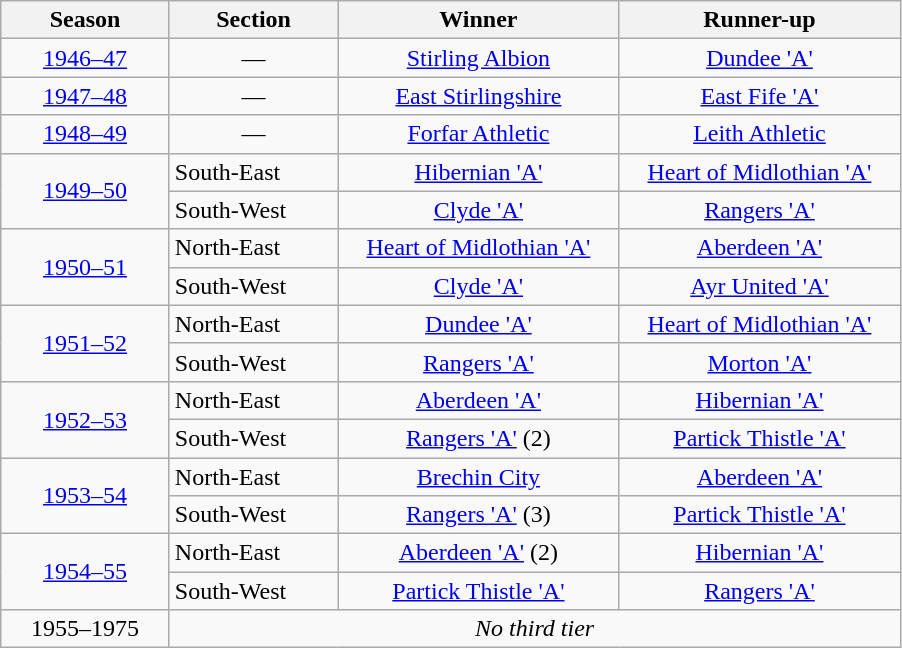<table class="wikitable" style="text-align:center;">
<tr>
<th width=105>Season</th>
<th width=105>Section</th>
<th width=180>Winner</th>
<th width=180>Runner-up</th>
</tr>
<tr>
<td><a href='#'>1946–47</a></td>
<td>—</td>
<td><a href='#'>Stirling Albion</a></td>
<td><a href='#'>Dundee 'A'</a></td>
</tr>
<tr>
<td><a href='#'>1947–48</a></td>
<td>—</td>
<td><a href='#'>East Stirlingshire</a></td>
<td><a href='#'>East Fife 'A'</a></td>
</tr>
<tr>
<td><a href='#'>1948–49</a></td>
<td>—</td>
<td><a href='#'>Forfar Athletic</a></td>
<td><a href='#'>Leith Athletic</a></td>
</tr>
<tr>
<td rowspan=2><a href='#'>1949–50</a></td>
<td align=left>South-East</td>
<td><a href='#'>Hibernian 'A'</a></td>
<td><a href='#'>Heart of Midlothian 'A'</a></td>
</tr>
<tr>
<td align=left>South-West</td>
<td><a href='#'>Clyde 'A'</a></td>
<td><a href='#'>Rangers 'A'</a></td>
</tr>
<tr>
<td rowspan=2><a href='#'>1950–51</a></td>
<td align=left>North-East</td>
<td><a href='#'>Heart of Midlothian 'A'</a></td>
<td><a href='#'>Aberdeen 'A'</a></td>
</tr>
<tr>
<td align=left>South-West</td>
<td><a href='#'>Clyde 'A'</a></td>
<td><a href='#'>Ayr United 'A'</a></td>
</tr>
<tr>
<td rowspan=2><a href='#'>1951–52</a></td>
<td align=left>North-East</td>
<td><a href='#'>Dundee 'A'</a></td>
<td><a href='#'>Heart of Midlothian 'A'</a></td>
</tr>
<tr>
<td align=left>South-West</td>
<td><a href='#'>Rangers 'A'</a></td>
<td><a href='#'>Morton 'A'</a></td>
</tr>
<tr>
<td rowspan=2><a href='#'>1952–53</a></td>
<td align=left>North-East</td>
<td><a href='#'>Aberdeen 'A'</a></td>
<td><a href='#'>Hibernian 'A'</a></td>
</tr>
<tr>
<td align=left>South-West</td>
<td><a href='#'>Rangers 'A'</a> (2)</td>
<td><a href='#'>Partick Thistle 'A'</a></td>
</tr>
<tr>
<td rowspan=2><a href='#'>1953–54</a></td>
<td align=left>North-East</td>
<td><a href='#'>Brechin City</a></td>
<td><a href='#'>Aberdeen 'A'</a></td>
</tr>
<tr>
<td align=left>South-West</td>
<td><a href='#'>Rangers 'A'</a> (3)</td>
<td><a href='#'>Partick Thistle 'A'</a></td>
</tr>
<tr>
<td rowspan=2><a href='#'>1954–55</a></td>
<td align=left>North-East</td>
<td><a href='#'>Aberdeen 'A'</a> (2)</td>
<td><a href='#'>Hibernian 'A'</a></td>
</tr>
<tr>
<td align=left>South-West</td>
<td><a href='#'>Partick Thistle 'A'</a></td>
<td><a href='#'>Rangers 'A'</a></td>
</tr>
<tr>
<td>1955–1975</td>
<td colspan=3 align=center><em>No third tier</em></td>
</tr>
</table>
